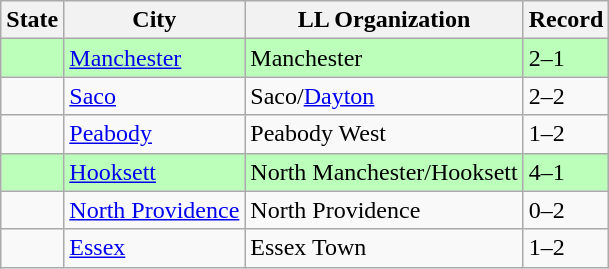<table class="wikitable">
<tr>
<th>State</th>
<th>City</th>
<th>LL Organization</th>
<th>Record</th>
</tr>
<tr bgcolor="bbffbb">
<td><strong></strong></td>
<td><a href='#'>Manchester</a></td>
<td>Manchester</td>
<td>2–1</td>
</tr>
<tr>
<td><strong></strong></td>
<td><a href='#'>Saco</a></td>
<td>Saco/<a href='#'>Dayton</a></td>
<td>2–2</td>
</tr>
<tr>
<td><strong></strong></td>
<td><a href='#'>Peabody</a></td>
<td>Peabody West</td>
<td>1–2</td>
</tr>
<tr bgcolor="bbffbb">
<td><strong></strong></td>
<td><a href='#'>Hooksett</a></td>
<td>North Manchester/Hooksett</td>
<td>4–1</td>
</tr>
<tr>
<td><strong></strong></td>
<td><a href='#'>North Providence</a></td>
<td>North Providence</td>
<td>0–2</td>
</tr>
<tr>
<td><strong></strong></td>
<td><a href='#'>Essex</a></td>
<td>Essex Town</td>
<td>1–2</td>
</tr>
</table>
